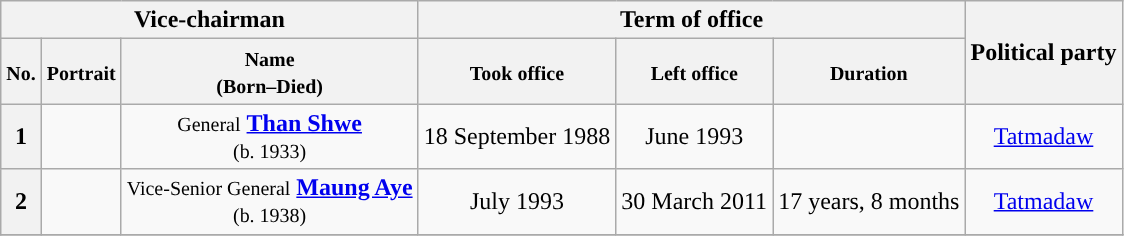<table class="wikitable" style="text-align:center;">
<tr>
<th colspan=3>Vice-chairman</th>
<th colspan=3>Term of office</th>
<th rowspan=2>Political party</th>
</tr>
<tr>
<th><small>No.</small></th>
<th><small>Portrait</small></th>
<th><small>Name<br>(Born–Died)</small></th>
<th><small>Took office</small></th>
<th><small>Left office</small></th>
<th><small>Duration</small></th>
</tr>
<tr>
<th style="background:">1</th>
<td></td>
<td><small>General</small> <strong><a href='#'>Than Shwe</a></strong><br><small>(b. 1933)</small></td>
<td>18 September 1988</td>
<td>June 1993</td>
<td></td>
<td><a href='#'>Tatmadaw</a></td>
</tr>
<tr>
<th style="background:">2</th>
<td></td>
<td><small>Vice-Senior General</small> <strong><a href='#'>Maung Aye</a></strong><br><small>(b. 1938)</small></td>
<td>July 1993</td>
<td>30 March 2011</td>
<td>17 years, 8 months</td>
<td><a href='#'>Tatmadaw</a></td>
</tr>
<tr>
</tr>
</table>
